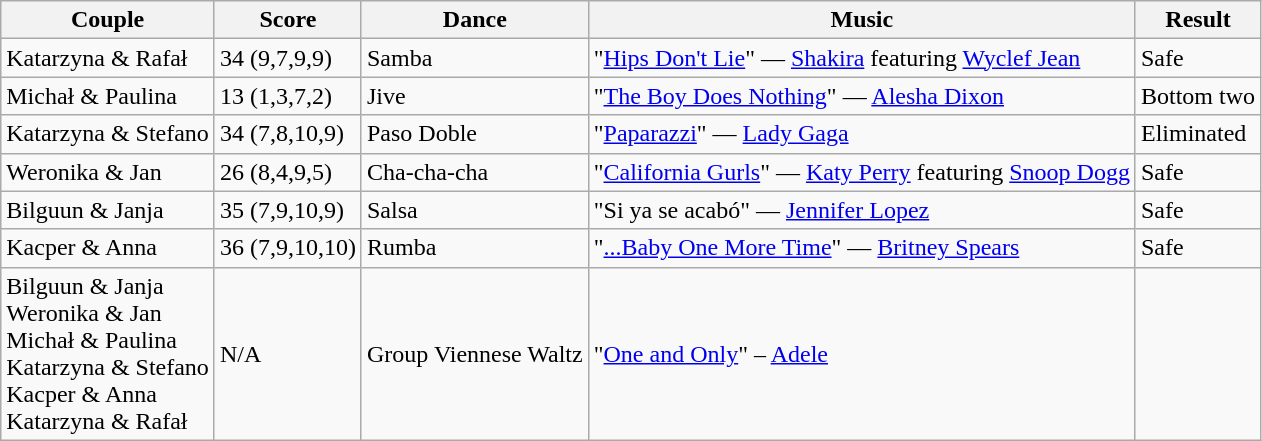<table class="wikitable">
<tr>
<th>Couple</th>
<th>Score</th>
<th>Dance</th>
<th>Music</th>
<th>Result</th>
</tr>
<tr>
<td>Katarzyna & Rafał</td>
<td>34 (9,7,9,9)</td>
<td>Samba</td>
<td>"<a href='#'>Hips Don't Lie</a>" — <a href='#'>Shakira</a> featuring <a href='#'>Wyclef Jean</a></td>
<td>Safe</td>
</tr>
<tr>
<td>Michał & Paulina</td>
<td>13 (1,3,7,2)</td>
<td>Jive</td>
<td>"<a href='#'>The Boy Does Nothing</a>" — <a href='#'>Alesha Dixon</a></td>
<td>Bottom two</td>
</tr>
<tr>
<td>Katarzyna & Stefano</td>
<td>34 (7,8,10,9)</td>
<td>Paso Doble</td>
<td>"<a href='#'>Paparazzi</a>" — <a href='#'>Lady Gaga</a></td>
<td>Eliminated</td>
</tr>
<tr>
<td>Weronika & Jan</td>
<td>26 (8,4,9,5)</td>
<td>Cha-cha-cha</td>
<td>"<a href='#'>California Gurls</a>" — <a href='#'>Katy Perry</a> featuring <a href='#'>Snoop Dogg</a></td>
<td>Safe</td>
</tr>
<tr>
<td>Bilguun & Janja</td>
<td>35 (7,9,10,9)</td>
<td>Salsa</td>
<td>"Si ya se acabó" — <a href='#'>Jennifer Lopez</a></td>
<td>Safe</td>
</tr>
<tr>
<td>Kacper & Anna</td>
<td>36 (7,9,10,10)</td>
<td>Rumba</td>
<td>"<a href='#'>...Baby One More Time</a>" — <a href='#'>Britney Spears</a></td>
<td>Safe</td>
</tr>
<tr>
<td>Bilguun & Janja<br>Weronika & Jan<br>Michał & Paulina<br>Katarzyna & Stefano<br>Kacper & Anna<br>Katarzyna & Rafał<br></td>
<td>N/A</td>
<td>Group Viennese Waltz</td>
<td>"<a href='#'>One and Only</a>" – <a href='#'>Adele</a></td>
<td></td>
</tr>
</table>
